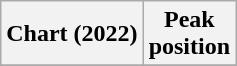<table class="wikitable sortable plainrowheaders" style="text-align:center">
<tr>
<th scope="col">Chart (2022)</th>
<th scope="col">Peak<br>position</th>
</tr>
<tr>
</tr>
</table>
